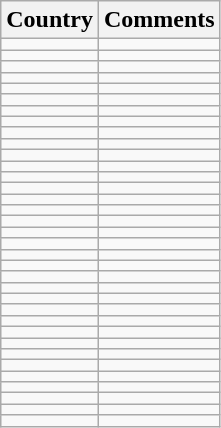<table class="wikitable">
<tr>
<th>Country</th>
<th>Comments</th>
</tr>
<tr>
<td></td>
<td></td>
</tr>
<tr>
<td></td>
<td></td>
</tr>
<tr>
<td></td>
<td></td>
</tr>
<tr>
<td></td>
<td></td>
</tr>
<tr>
<td></td>
<td></td>
</tr>
<tr>
<td></td>
<td></td>
</tr>
<tr>
<td></td>
<td></td>
</tr>
<tr>
<td></td>
<td></td>
</tr>
<tr>
<td></td>
<td></td>
</tr>
<tr>
<td></td>
<td></td>
</tr>
<tr>
<td></td>
<td></td>
</tr>
<tr>
<td></td>
<td></td>
</tr>
<tr>
<td></td>
<td></td>
</tr>
<tr>
<td></td>
<td></td>
</tr>
<tr>
<td></td>
<td></td>
</tr>
<tr>
<td></td>
<td></td>
</tr>
<tr>
<td></td>
<td></td>
</tr>
<tr>
<td></td>
<td></td>
</tr>
<tr>
<td></td>
<td></td>
</tr>
<tr>
<td></td>
<td></td>
</tr>
<tr>
<td></td>
<td></td>
</tr>
<tr>
<td></td>
<td></td>
</tr>
<tr>
<td></td>
<td></td>
</tr>
<tr>
<td></td>
<td></td>
</tr>
<tr>
<td></td>
<td></td>
</tr>
<tr>
<td></td>
<td></td>
</tr>
<tr>
<td></td>
<td></td>
</tr>
<tr>
<td></td>
<td></td>
</tr>
<tr>
<td></td>
<td></td>
</tr>
<tr>
<td></td>
<td></td>
</tr>
<tr>
<td></td>
<td></td>
</tr>
<tr>
<td></td>
<td></td>
</tr>
<tr>
<td></td>
<td></td>
</tr>
<tr>
<td></td>
<td></td>
</tr>
<tr>
<td></td>
<td></td>
</tr>
</table>
